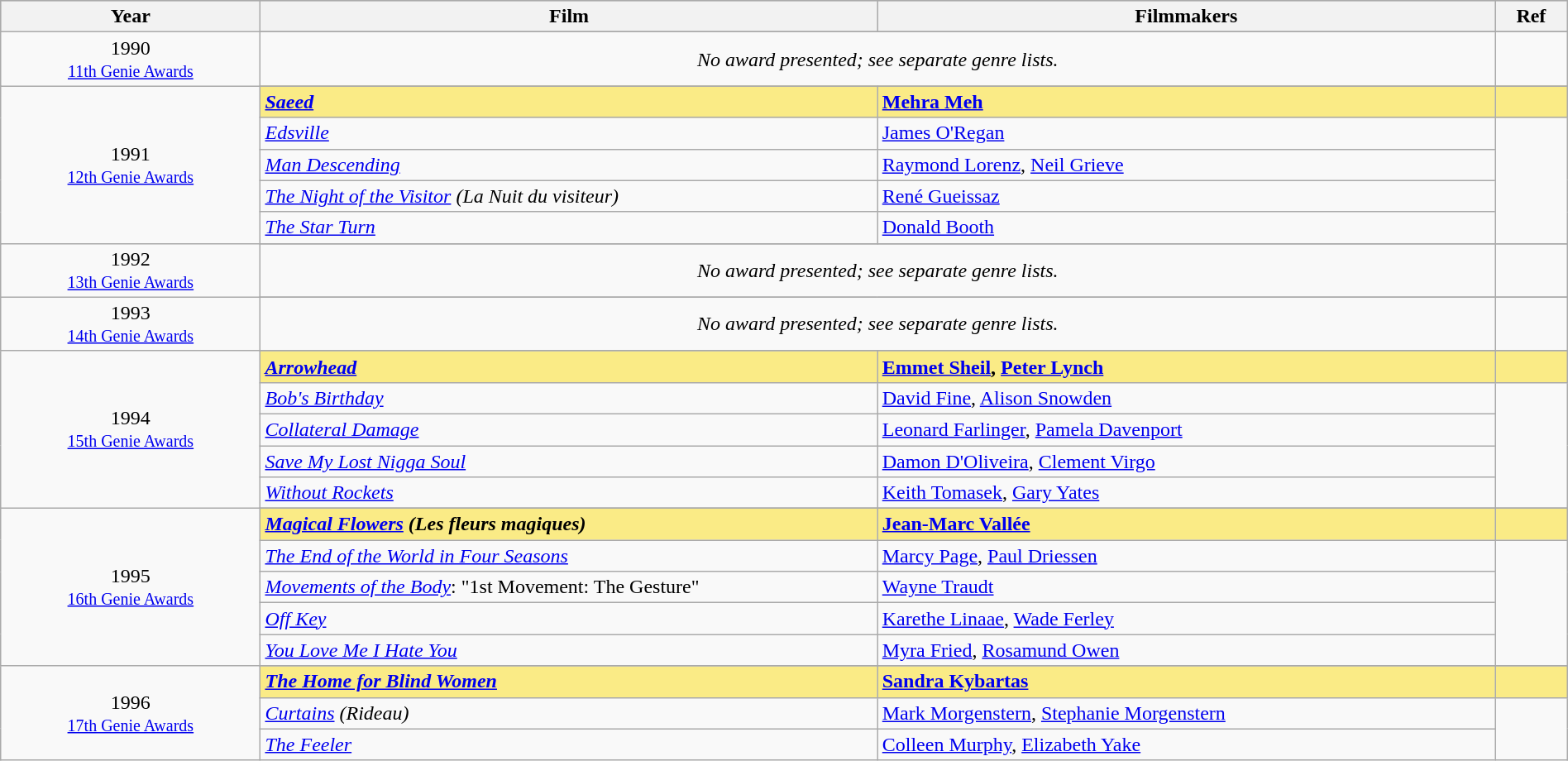<table class="wikitable" style="width:100%;">
<tr style="background:#bebebe;">
<th style="width:8%;">Year</th>
<th style="width:19%;">Film</th>
<th style="width:19%;">Filmmakers</th>
<th style="width:2%;">Ref</th>
</tr>
<tr>
<td rowspan="2" align="center">1990 <br> <small><a href='#'>11th Genie Awards</a></small></td>
</tr>
<tr>
<td colspan=2 align=center><em>No award presented; see separate genre lists.</em></td>
<td></td>
</tr>
<tr>
<td rowspan="6" align="center">1991 <br> <small><a href='#'>12th Genie Awards</a></small></td>
</tr>
<tr style="background:#FAEB86;">
<td><strong><em><a href='#'>Saeed</a></em></strong></td>
<td><strong><a href='#'>Mehra Meh</a></strong></td>
<td></td>
</tr>
<tr>
<td><em><a href='#'>Edsville</a></em></td>
<td><a href='#'>James O'Regan</a></td>
<td rowspan=4></td>
</tr>
<tr>
<td><em><a href='#'>Man Descending</a></em></td>
<td><a href='#'>Raymond Lorenz</a>, <a href='#'>Neil Grieve</a></td>
</tr>
<tr>
<td><em><a href='#'>The Night of the Visitor</a> (La Nuit du visiteur)</em></td>
<td><a href='#'>René Gueissaz</a></td>
</tr>
<tr>
<td><em><a href='#'>The Star Turn</a></em></td>
<td><a href='#'>Donald Booth</a></td>
</tr>
<tr>
<td rowspan="2" align="center">1992 <br> <small><a href='#'>13th Genie Awards</a></small></td>
</tr>
<tr>
<td colspan=2 align=center><em>No award presented; see separate genre lists.</em></td>
<td></td>
</tr>
<tr>
<td rowspan="2" align="center">1993 <br> <small><a href='#'>14th Genie Awards</a></small></td>
</tr>
<tr>
<td colspan=2 align=center><em>No award presented; see separate genre lists.</em></td>
<td></td>
</tr>
<tr>
<td rowspan="6" align="center">1994 <br> <small><a href='#'>15th Genie Awards</a></small></td>
</tr>
<tr style="background:#FAEB86;">
<td><strong><em><a href='#'>Arrowhead</a></em></strong></td>
<td><strong><a href='#'>Emmet Sheil</a>, <a href='#'>Peter Lynch</a></strong></td>
<td></td>
</tr>
<tr>
<td><em><a href='#'>Bob's Birthday</a></em></td>
<td><a href='#'>David Fine</a>, <a href='#'>Alison Snowden</a></td>
<td rowspan=4></td>
</tr>
<tr>
<td><em><a href='#'>Collateral Damage</a></em></td>
<td><a href='#'>Leonard Farlinger</a>, <a href='#'>Pamela Davenport</a></td>
</tr>
<tr>
<td><em><a href='#'>Save My Lost Nigga Soul</a></em></td>
<td><a href='#'>Damon D'Oliveira</a>, <a href='#'>Clement Virgo</a></td>
</tr>
<tr>
<td><em><a href='#'>Without Rockets</a></em></td>
<td><a href='#'>Keith Tomasek</a>, <a href='#'>Gary Yates</a></td>
</tr>
<tr>
<td rowspan="6" align="center">1995 <br> <small><a href='#'>16th Genie Awards</a></small></td>
</tr>
<tr style="background:#FAEB86;">
<td><strong><em><a href='#'>Magical Flowers</a> (Les fleurs magiques)</em></strong></td>
<td><strong><a href='#'>Jean-Marc Vallée</a></strong></td>
<td></td>
</tr>
<tr>
<td><em><a href='#'>The End of the World in Four Seasons</a></em></td>
<td><a href='#'>Marcy Page</a>, <a href='#'>Paul Driessen</a></td>
<td rowspan=4></td>
</tr>
<tr>
<td><em><a href='#'>Movements of the Body</a></em>: "1st Movement: The Gesture"</td>
<td><a href='#'>Wayne Traudt</a></td>
</tr>
<tr>
<td><em><a href='#'>Off Key</a></em></td>
<td><a href='#'>Karethe Linaae</a>, <a href='#'>Wade Ferley</a></td>
</tr>
<tr>
<td><em><a href='#'>You Love Me I Hate You</a></em></td>
<td><a href='#'>Myra Fried</a>, <a href='#'>Rosamund Owen</a></td>
</tr>
<tr>
<td rowspan="4" align="center">1996 <br> <small><a href='#'>17th Genie Awards</a></small></td>
</tr>
<tr style="background:#FAEB86;">
<td><strong><em><a href='#'>The Home for Blind Women</a></em></strong></td>
<td><strong><a href='#'>Sandra Kybartas</a></strong></td>
<td></td>
</tr>
<tr>
<td><em><a href='#'>Curtains</a> (Rideau)</em></td>
<td><a href='#'>Mark Morgenstern</a>, <a href='#'>Stephanie Morgenstern</a></td>
<td rowspan=2></td>
</tr>
<tr>
<td><em><a href='#'>The Feeler</a></em></td>
<td><a href='#'>Colleen Murphy</a>, <a href='#'>Elizabeth Yake</a></td>
</tr>
</table>
